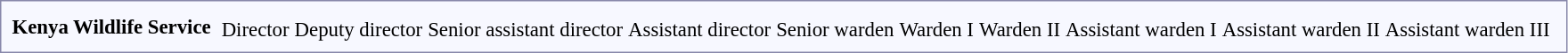<table style="border:1px solid #8888aa; background-color:#f7f8ff; padding:5px; font-size:95%; margin: 0px 12px 12px 0px;">
<tr style="text-align:center;">
<td rowspan=2><strong>Kenya Wildlife Service</strong></td>
<td colspan=2 rowspan=2></td>
<td colspan=2></td>
<td colspan=2></td>
<td colspan=2></td>
<td colspan=2></td>
<td colspan=2></td>
<td colspan=2></td>
<td colspan=2></td>
<td colspan=2></td>
<td colspan=3></td>
<td colspan=3></td>
<td colspan=12></td>
</tr>
<tr style="text-align:center;">
<td colspan=2>Director</td>
<td colspan=2>Deputy director</td>
<td colspan=2>Senior assistant director</td>
<td colspan=2>Assistant director</td>
<td colspan=2>Senior warden</td>
<td colspan=2>Warden I</td>
<td colspan=2>Warden II</td>
<td colspan=2>Assistant warden I</td>
<td colspan=3>Assistant warden II</td>
<td colspan=3>Assistant warden III</td>
<td colspan=12></td>
</tr>
</table>
